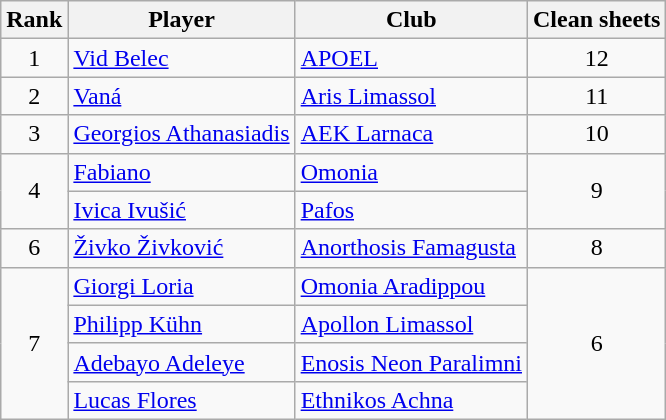<table class="wikitable" style="text-align:center">
<tr>
<th>Rank</th>
<th>Player</th>
<th>Club</th>
<th>Clean sheets</th>
</tr>
<tr>
<td>1</td>
<td align="left"> <a href='#'>Vid Belec</a></td>
<td align="left"><a href='#'>APOEL</a></td>
<td>12</td>
</tr>
<tr>
<td>2</td>
<td align="left"> <a href='#'>Vaná</a></td>
<td align="left"><a href='#'>Aris Limassol</a></td>
<td>11</td>
</tr>
<tr>
<td>3</td>
<td align="left"> <a href='#'>Georgios Athanasiadis</a></td>
<td align="left"><a href='#'>AEK Larnaca</a></td>
<td>10</td>
</tr>
<tr>
<td rowspan="2">4</td>
<td align="left"> <a href='#'>Fabiano</a></td>
<td align="left"><a href='#'>Omonia</a></td>
<td rowspan="2">9</td>
</tr>
<tr>
<td align="left"> <a href='#'>Ivica Ivušić</a></td>
<td align="left"><a href='#'>Pafos</a></td>
</tr>
<tr>
<td>6</td>
<td align="left"> <a href='#'>Živko Živković</a></td>
<td align="left"><a href='#'>Anorthosis Famagusta</a></td>
<td>8</td>
</tr>
<tr>
<td rowspan="4">7</td>
<td align="left"> <a href='#'>Giorgi Loria</a></td>
<td align="left"><a href='#'>Omonia Aradippou</a></td>
<td rowspan="4">6</td>
</tr>
<tr>
<td align="left"> <a href='#'>Philipp Kühn</a></td>
<td align="left"><a href='#'>Apollon Limassol</a></td>
</tr>
<tr>
<td align="left"> <a href='#'>Adebayo Adeleye</a></td>
<td align="left"><a href='#'>Enosis Neon Paralimni</a></td>
</tr>
<tr>
<td align="left"> <a href='#'>Lucas Flores</a></td>
<td align="left"><a href='#'>Ethnikos Achna</a></td>
</tr>
</table>
